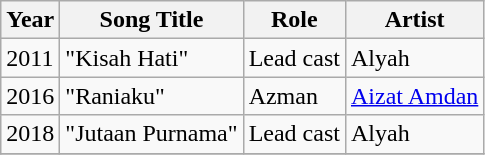<table class="wikitable">
<tr>
<th>Year</th>
<th>Song Title</th>
<th>Role</th>
<th>Artist</th>
</tr>
<tr>
<td>2011</td>
<td>"Kisah Hati"</td>
<td>Lead cast</td>
<td>Alyah</td>
</tr>
<tr>
<td>2016</td>
<td>"Raniaku"</td>
<td>Azman</td>
<td><a href='#'>Aizat Amdan</a></td>
</tr>
<tr>
<td>2018</td>
<td>"Jutaan Purnama"</td>
<td>Lead cast</td>
<td>Alyah</td>
</tr>
<tr>
</tr>
</table>
